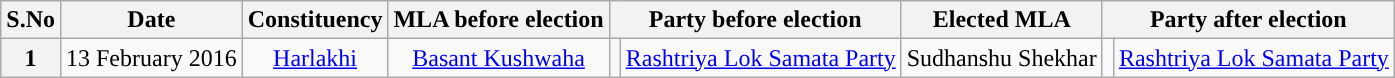<table class="wikitable sortable" style="text-align:center;">
<tr>
<th>S.No</th>
<th>Date</th>
<th>Constituency</th>
<th>MLA before election</th>
<th colspan="2">Party before election</th>
<th>Elected MLA</th>
<th colspan="2">Party after election</th>
</tr>
<tr>
<th>1</th>
<td>13 February 2016</td>
<td><a href='#'>Harlakhi</a></td>
<td><a href='#'>Basant Kushwaha</a></td>
<td></td>
<td><a href='#'>Rashtriya Lok Samata Party</a></td>
<td>Sudhanshu Shekhar</td>
<td></td>
<td><a href='#'>Rashtriya Lok Samata Party</a></td>
</tr>
</table>
